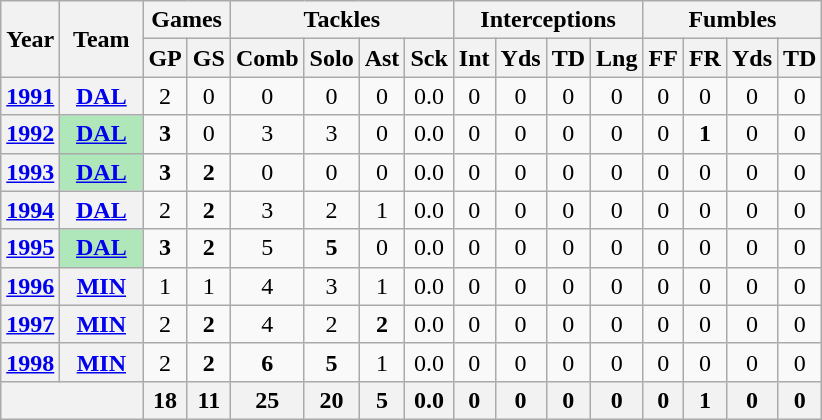<table class="wikitable" style="text-align:center">
<tr>
<th rowspan="2">Year</th>
<th rowspan="2">Team</th>
<th colspan="2">Games</th>
<th colspan="4">Tackles</th>
<th colspan="4">Interceptions</th>
<th colspan="4">Fumbles</th>
</tr>
<tr>
<th>GP</th>
<th>GS</th>
<th>Comb</th>
<th>Solo</th>
<th>Ast</th>
<th>Sck</th>
<th>Int</th>
<th>Yds</th>
<th>TD</th>
<th>Lng</th>
<th>FF</th>
<th>FR</th>
<th>Yds</th>
<th>TD</th>
</tr>
<tr>
<th><a href='#'>1991</a></th>
<th><a href='#'>DAL</a></th>
<td>2</td>
<td>0</td>
<td>0</td>
<td>0</td>
<td>0</td>
<td>0.0</td>
<td>0</td>
<td>0</td>
<td>0</td>
<td>0</td>
<td>0</td>
<td>0</td>
<td>0</td>
<td>0</td>
</tr>
<tr>
<th><a href='#'>1992</a></th>
<th style="background:#afe6ba; width:3em;"><a href='#'>DAL</a></th>
<td><strong>3</strong></td>
<td>0</td>
<td>3</td>
<td>3</td>
<td>0</td>
<td>0.0</td>
<td>0</td>
<td>0</td>
<td>0</td>
<td>0</td>
<td>0</td>
<td><strong>1</strong></td>
<td>0</td>
<td>0</td>
</tr>
<tr>
<th><a href='#'>1993</a></th>
<th style="background:#afe6ba; width:3em;"><a href='#'>DAL</a></th>
<td><strong>3</strong></td>
<td><strong>2</strong></td>
<td>0</td>
<td>0</td>
<td>0</td>
<td>0.0</td>
<td>0</td>
<td>0</td>
<td>0</td>
<td>0</td>
<td>0</td>
<td>0</td>
<td>0</td>
<td>0</td>
</tr>
<tr>
<th><a href='#'>1994</a></th>
<th><a href='#'>DAL</a></th>
<td>2</td>
<td><strong>2</strong></td>
<td>3</td>
<td>2</td>
<td>1</td>
<td>0.0</td>
<td>0</td>
<td>0</td>
<td>0</td>
<td>0</td>
<td>0</td>
<td>0</td>
<td>0</td>
<td>0</td>
</tr>
<tr>
<th><a href='#'>1995</a></th>
<th style="background:#afe6ba; width:3em;"><a href='#'>DAL</a></th>
<td><strong>3</strong></td>
<td><strong>2</strong></td>
<td>5</td>
<td><strong>5</strong></td>
<td>0</td>
<td>0.0</td>
<td>0</td>
<td>0</td>
<td>0</td>
<td>0</td>
<td>0</td>
<td>0</td>
<td>0</td>
<td>0</td>
</tr>
<tr>
<th><a href='#'>1996</a></th>
<th><a href='#'>MIN</a></th>
<td>1</td>
<td>1</td>
<td>4</td>
<td>3</td>
<td>1</td>
<td>0.0</td>
<td>0</td>
<td>0</td>
<td>0</td>
<td>0</td>
<td>0</td>
<td>0</td>
<td>0</td>
<td>0</td>
</tr>
<tr>
<th><a href='#'>1997</a></th>
<th><a href='#'>MIN</a></th>
<td>2</td>
<td><strong>2</strong></td>
<td>4</td>
<td>2</td>
<td><strong>2</strong></td>
<td>0.0</td>
<td>0</td>
<td>0</td>
<td>0</td>
<td>0</td>
<td>0</td>
<td>0</td>
<td>0</td>
<td>0</td>
</tr>
<tr>
<th><a href='#'>1998</a></th>
<th><a href='#'>MIN</a></th>
<td>2</td>
<td><strong>2</strong></td>
<td><strong>6</strong></td>
<td><strong>5</strong></td>
<td>1</td>
<td>0.0</td>
<td>0</td>
<td>0</td>
<td>0</td>
<td>0</td>
<td>0</td>
<td>0</td>
<td>0</td>
<td>0</td>
</tr>
<tr>
<th colspan="2"></th>
<th>18</th>
<th>11</th>
<th>25</th>
<th>20</th>
<th>5</th>
<th>0.0</th>
<th>0</th>
<th>0</th>
<th>0</th>
<th>0</th>
<th>0</th>
<th>1</th>
<th>0</th>
<th>0</th>
</tr>
</table>
